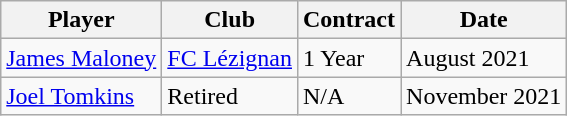<table class="wikitable">
<tr>
<th>Player</th>
<th>Club</th>
<th>Contract</th>
<th>Date</th>
</tr>
<tr>
<td> <a href='#'>James Maloney</a></td>
<td><a href='#'>FC Lézignan</a></td>
<td>1 Year</td>
<td>August 2021</td>
</tr>
<tr>
<td> <a href='#'>Joel Tomkins</a></td>
<td>Retired</td>
<td>N/A</td>
<td>November 2021</td>
</tr>
</table>
